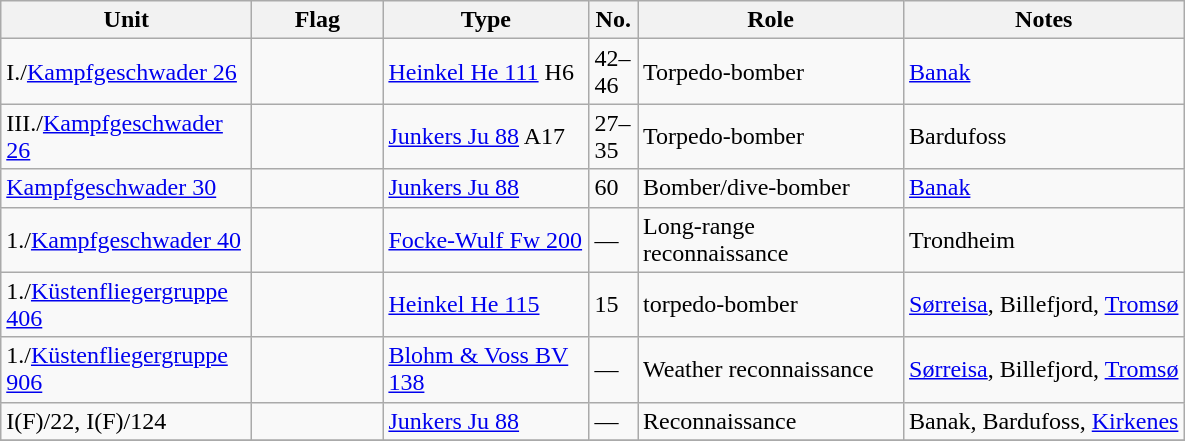<table class="wikitable" align=left style="margin:0 0 1em 1em">
<tr>
<th scope="col" width="160px">Unit</th>
<th scope="col" width="80px">Flag</th>
<th scope="col" width="130px">Type</th>
<th scope="col" width="25px">No.</th>
<th scope="col" width="170px">Role</th>
<th>Notes</th>
</tr>
<tr>
<td>I./<a href='#'>Kampfgeschwader 26</a></td>
<td></td>
<td><a href='#'>Heinkel He 111</a> H6</td>
<td>42–46</td>
<td>Torpedo-bomber</td>
<td><a href='#'>Banak</a></td>
</tr>
<tr>
<td>III./<a href='#'>Kampfgeschwader 26</a></td>
<td></td>
<td><a href='#'>Junkers Ju 88</a> A17</td>
<td>27–35</td>
<td>Torpedo-bomber</td>
<td>Bardufoss</td>
</tr>
<tr>
<td><a href='#'>Kampfgeschwader 30</a></td>
<td></td>
<td><a href='#'>Junkers Ju 88</a></td>
<td>60</td>
<td>Bomber/dive-bomber</td>
<td><a href='#'>Banak</a></td>
</tr>
<tr>
<td>1./<a href='#'>Kampfgeschwader 40</a></td>
<td></td>
<td><a href='#'>Focke-Wulf Fw 200</a></td>
<td>—</td>
<td>Long-range reconnaissance</td>
<td>Trondheim</td>
</tr>
<tr>
<td>1./<a href='#'>Küstenfliegergruppe 406</a></td>
<td></td>
<td><a href='#'>Heinkel He 115</a></td>
<td>15</td>
<td>torpedo-bomber</td>
<td><a href='#'>Sørreisa</a>, Billefjord, <a href='#'>Tromsø</a></td>
</tr>
<tr>
<td>1./<a href='#'>Küstenfliegergruppe 906</a></td>
<td></td>
<td><a href='#'>Blohm & Voss BV 138</a></td>
<td>—</td>
<td>Weather reconnaissance</td>
<td><a href='#'>Sørreisa</a>, Billefjord, <a href='#'>Tromsø</a></td>
</tr>
<tr>
<td>I(F)/22, I(F)/124</td>
<td></td>
<td><a href='#'>Junkers Ju 88</a></td>
<td>—</td>
<td>Reconnaissance</td>
<td>Banak, Bardufoss, <a href='#'>Kirkenes</a></td>
</tr>
<tr>
</tr>
</table>
